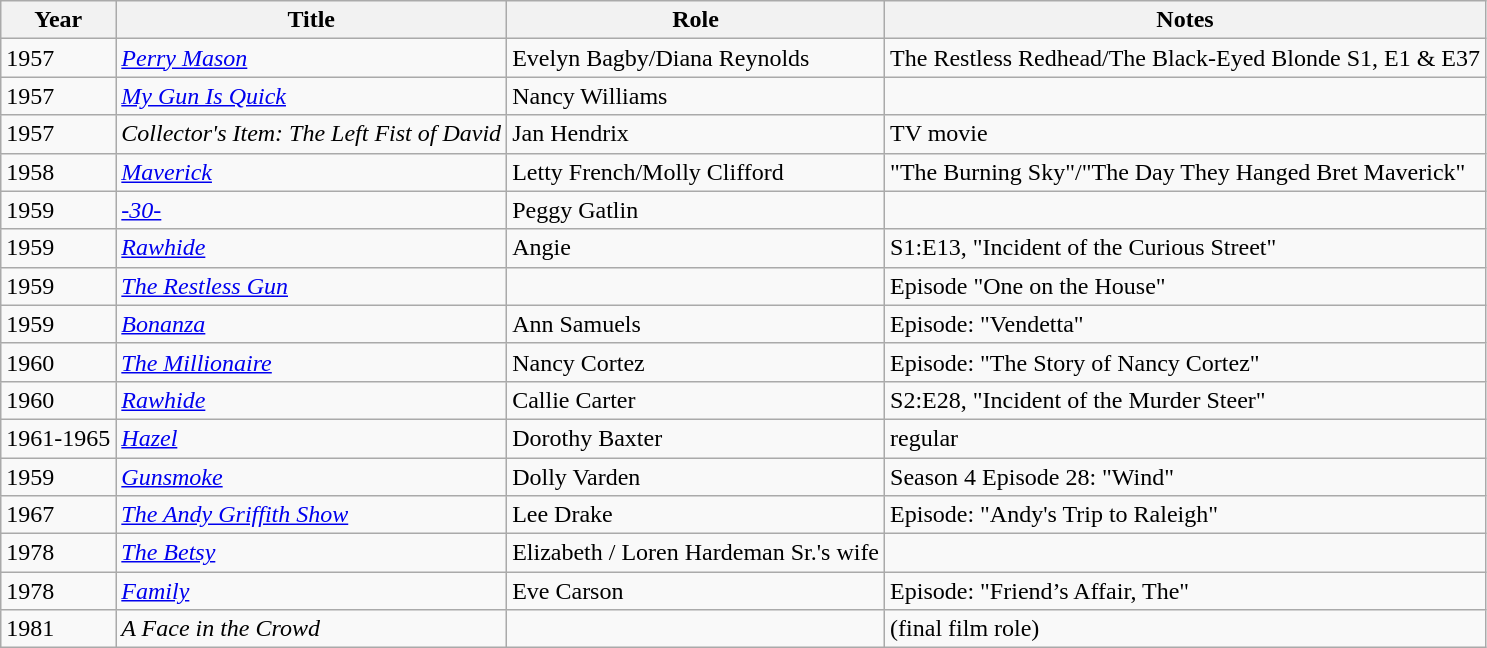<table class="wikitable">
<tr>
<th>Year</th>
<th>Title</th>
<th>Role</th>
<th>Notes</th>
</tr>
<tr>
<td>1957</td>
<td><em><a href='#'>Perry Mason</a></em></td>
<td>Evelyn Bagby/Diana Reynolds</td>
<td>The Restless Redhead/The Black-Eyed Blonde S1, E1 & E37</td>
</tr>
<tr>
<td>1957</td>
<td><em><a href='#'>My Gun Is Quick</a></em></td>
<td>Nancy Williams</td>
<td></td>
</tr>
<tr>
<td>1957</td>
<td><em>Collector's Item: The Left Fist of David</em></td>
<td>Jan Hendrix</td>
<td>TV movie</td>
</tr>
<tr>
<td>1958</td>
<td><em><a href='#'>Maverick</a></em></td>
<td>Letty French/Molly Clifford</td>
<td>"The Burning Sky"/"The Day They Hanged Bret Maverick"</td>
</tr>
<tr>
<td>1959</td>
<td><em><a href='#'>-30-</a></em></td>
<td>Peggy Gatlin</td>
<td></td>
</tr>
<tr>
<td>1959</td>
<td><em><a href='#'>Rawhide</a></em></td>
<td>Angie</td>
<td>S1:E13, "Incident of the Curious Street"</td>
</tr>
<tr>
<td>1959</td>
<td><em><a href='#'>The Restless Gun</a></em></td>
<td></td>
<td>Episode "One on the House"</td>
</tr>
<tr>
<td>1959</td>
<td><em><a href='#'>Bonanza</a></em></td>
<td>Ann Samuels</td>
<td>Episode: "Vendetta"</td>
</tr>
<tr 1959....tales of Wells Fargo.... episode: doc holiday>
<td>1960</td>
<td><em><a href='#'>The Millionaire</a></em></td>
<td>Nancy Cortez</td>
<td>Episode: "The Story of Nancy Cortez"</td>
</tr>
<tr>
<td>1960</td>
<td><em><a href='#'>Rawhide</a></em></td>
<td>Callie Carter</td>
<td>S2:E28, "Incident of the Murder Steer"</td>
</tr>
<tr>
<td>1961-1965</td>
<td><em><a href='#'>Hazel</a></em></td>
<td>Dorothy Baxter</td>
<td>regular</td>
</tr>
<tr>
<td>1959</td>
<td><em><a href='#'>Gunsmoke</a></em></td>
<td>Dolly Varden</td>
<td>Season 4 Episode 28: "Wind"</td>
</tr>
<tr>
<td>1967</td>
<td><em><a href='#'>The Andy Griffith Show</a></em></td>
<td>Lee Drake</td>
<td>Episode: "Andy's Trip to Raleigh"</td>
</tr>
<tr>
<td>1978</td>
<td><em><a href='#'>The Betsy</a></em></td>
<td>Elizabeth / Loren Hardeman Sr.'s wife</td>
<td></td>
</tr>
<tr>
<td>1978</td>
<td><em><a href='#'>Family</a></em></td>
<td>Eve Carson</td>
<td>Episode: "Friend’s Affair, The"</td>
</tr>
<tr>
<td>1981</td>
<td><em>A Face in the Crowd</em></td>
<td></td>
<td>(final film role)</td>
</tr>
</table>
